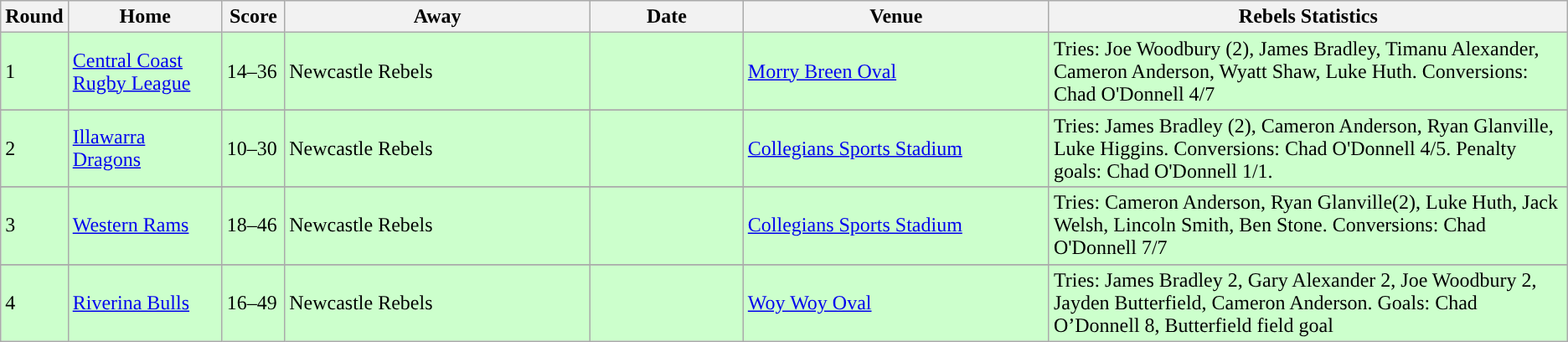<table class="wikitable sortable">
<tr>
<th width=2%>Round</th>
<th width=10%>Home</th>
<th width=4%>Score</th>
<th width=20%>Away</th>
<th width=10%>Date</th>
<th width=20%>Venue</th>
<th width=34%>Rebels Statistics</th>
</tr>
<tr bgcolor=#ccffcc>
<td>1</td>
<td align=left><a href='#'>Central Coast Rugby League</a></td>
<td>14–36</td>
<td align=left>Newcastle Rebels</td>
<td></td>
<td><a href='#'>Morry Breen Oval</a></td>
<td>Tries: Joe Woodbury (2), James Bradley, Timanu Alexander, Cameron Anderson, Wyatt Shaw, Luke Huth. Conversions: Chad O'Donnell 4/7</td>
</tr>
<tr>
</tr>
<tr bgcolor=#ccffcc>
<td>2</td>
<td align=left><a href='#'>Illawarra Dragons</a></td>
<td>10–30</td>
<td align=left>Newcastle Rebels</td>
<td></td>
<td><a href='#'>Collegians Sports Stadium</a></td>
<td>Tries: James Bradley (2), Cameron Anderson, Ryan Glanville, Luke Higgins. Conversions: Chad O'Donnell 4/5. Penalty goals: Chad O'Donnell 1/1.</td>
</tr>
<tr>
</tr>
<tr bgcolor=#ccffcc>
<td>3</td>
<td align=left><a href='#'>Western Rams</a></td>
<td>18–46</td>
<td align=left>Newcastle Rebels</td>
<td></td>
<td><a href='#'>Collegians Sports Stadium</a></td>
<td>Tries: Cameron Anderson, Ryan Glanville(2), Luke Huth, Jack Welsh, Lincoln Smith, Ben Stone. Conversions: Chad O'Donnell 7/7</td>
</tr>
<tr>
</tr>
<tr bgcolor=#ccffcc>
<td>4</td>
<td align=left><a href='#'>Riverina Bulls</a></td>
<td>16–49</td>
<td align=left>Newcastle Rebels</td>
<td></td>
<td><a href='#'>Woy Woy Oval</a></td>
<td>Tries: James Bradley 2, Gary Alexander 2, Joe Woodbury 2, Jayden Butterfield, Cameron Anderson. Goals: Chad O’Donnell 8, Butterfield field goal</td>
</tr>
</table>
